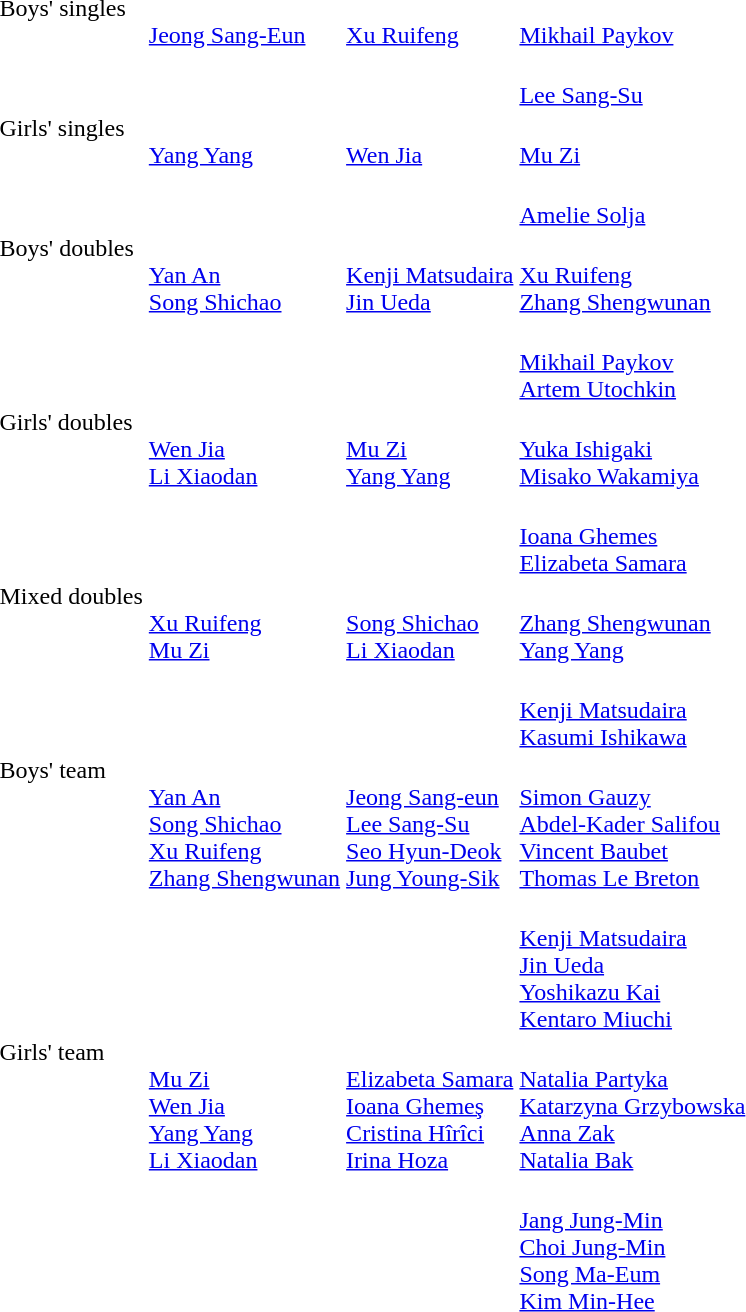<table>
<tr valign=top>
<td rowspan=2>Boys' singles</td>
<td rowspan=2><br><a href='#'>Jeong Sang-Eun</a></td>
<td rowspan=2><br><a href='#'>Xu Ruifeng</a></td>
<td><br><a href='#'>Mikhail Paykov</a></td>
</tr>
<tr>
<td><br><a href='#'>Lee Sang-Su</a></td>
</tr>
<tr valign=top>
<td rowspan=2>Girls' singles</td>
<td rowspan=2><br><a href='#'>Yang Yang</a></td>
<td rowspan=2><br><a href='#'>Wen Jia</a></td>
<td><br><a href='#'>Mu Zi</a></td>
</tr>
<tr>
<td><br><a href='#'>Amelie Solja</a></td>
</tr>
<tr valign=top>
<td rowspan=2>Boys' doubles</td>
<td rowspan=2><br><a href='#'>Yan An</a><br><a href='#'>Song Shichao</a></td>
<td rowspan=2><br><a href='#'>Kenji Matsudaira</a><br><a href='#'>Jin Ueda</a></td>
<td><br><a href='#'>Xu Ruifeng</a><br><a href='#'>Zhang Shengwunan</a></td>
</tr>
<tr>
<td><br><a href='#'>Mikhail Paykov</a><br><a href='#'>Artem Utochkin</a></td>
</tr>
<tr valign=top>
<td rowspan=2>Girls' doubles</td>
<td rowspan=2><br><a href='#'>Wen Jia</a><br><a href='#'>Li Xiaodan</a></td>
<td rowspan=2><br><a href='#'>Mu Zi</a><br><a href='#'>Yang Yang</a></td>
<td><br><a href='#'>Yuka Ishigaki</a><br><a href='#'>Misako Wakamiya</a></td>
</tr>
<tr>
<td><br><a href='#'>Ioana Ghemes</a><br><a href='#'>Elizabeta Samara</a></td>
</tr>
<tr valign=top>
<td rowspan=2>Mixed doubles</td>
<td rowspan=2><br><a href='#'>Xu Ruifeng</a><br><a href='#'>Mu Zi</a></td>
<td rowspan=2><br><a href='#'>Song Shichao</a><br><a href='#'>Li Xiaodan</a></td>
<td><br><a href='#'>Zhang Shengwunan</a><br><a href='#'>Yang Yang</a></td>
</tr>
<tr>
<td><br><a href='#'>Kenji Matsudaira</a><br><a href='#'>Kasumi Ishikawa</a></td>
</tr>
<tr valign=top>
<td rowspan=2>Boys' team</td>
<td rowspan=2><br><a href='#'>Yan An</a><br><a href='#'>Song Shichao</a><br><a href='#'>Xu Ruifeng</a><br><a href='#'>Zhang Shengwunan</a></td>
<td rowspan=2><br><a href='#'>Jeong Sang-eun</a><br> <a href='#'>Lee Sang-Su</a><br><a href='#'>Seo Hyun-Deok</a><br><a href='#'>Jung Young-Sik</a></td>
<td><br><a href='#'>Simon Gauzy</a><br><a href='#'>Abdel-Kader Salifou</a><br><a href='#'>Vincent Baubet</a><br><a href='#'>Thomas Le Breton</a></td>
</tr>
<tr>
<td><br><a href='#'>Kenji Matsudaira</a><br><a href='#'>Jin Ueda</a><br><a href='#'>Yoshikazu Kai</a><br><a href='#'>Kentaro Miuchi</a></td>
</tr>
<tr valign=top>
<td rowspan=2>Girls' team</td>
<td rowspan=2><br><a href='#'>Mu Zi</a><br><a href='#'>Wen Jia</a><br><a href='#'>Yang Yang</a><br><a href='#'>Li Xiaodan</a></td>
<td rowspan=2><br><a href='#'>Elizabeta Samara</a><br><a href='#'>Ioana Ghemeş</a><br><a href='#'>Cristina Hîrîci</a><br><a href='#'>Irina Hoza</a></td>
<td><br><a href='#'>Natalia Partyka</a><br><a href='#'>Katarzyna Grzybowska</a><br><a href='#'>Anna Zak</a><br><a href='#'>Natalia Bak</a></td>
</tr>
<tr>
<td><br><a href='#'>Jang Jung-Min</a><br><a href='#'>Choi Jung-Min</a><br><a href='#'>Song Ma-Eum</a><br><a href='#'>Kim Min-Hee</a></td>
</tr>
</table>
